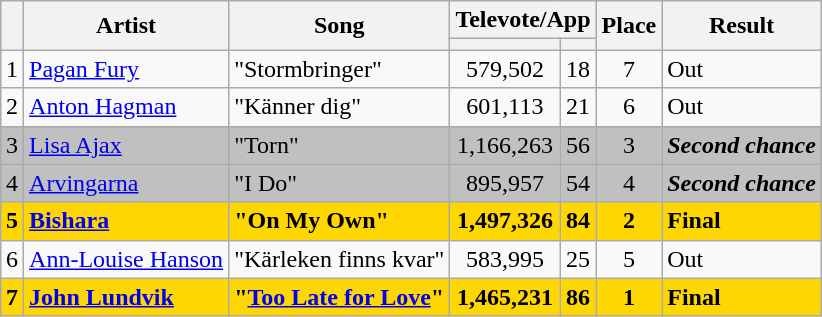<table class="sortable wikitable" style="margin: 1em auto 1em auto; text-align:center;">
<tr>
<th rowspan="2"></th>
<th rowspan="2">Artist</th>
<th rowspan="2">Song</th>
<th colspan="2">Televote/App</th>
<th rowspan="2">Place</th>
<th rowspan="2">Result</th>
</tr>
<tr>
<th></th>
<th></th>
</tr>
<tr>
<td>1</td>
<td align="left"><a href='#'>Pagan Fury</a></td>
<td align="left">"Stormbringer"</td>
<td>579,502</td>
<td>18</td>
<td>7</td>
<td align="left">Out</td>
</tr>
<tr>
<td>2</td>
<td align="left"><a href='#'>Anton Hagman</a></td>
<td align="left">"Känner dig"</td>
<td>601,113</td>
<td>21</td>
<td>6</td>
<td align="left">Out</td>
</tr>
<tr style="background:silver;">
<td>3</td>
<td align="left"><a href='#'>Lisa Ajax</a></td>
<td align="left">"Torn"</td>
<td>1,166,263</td>
<td>56</td>
<td>3</td>
<td align="left"><strong><em>Second chance</em></strong></td>
</tr>
<tr style="background:silver;">
<td>4</td>
<td align="left"><a href='#'>Arvingarna</a></td>
<td align="left">"I Do"</td>
<td>895,957</td>
<td>54</td>
<td>4</td>
<td align="left"><strong><em>Second chance</em></strong></td>
</tr>
<tr style="font-weight:bold;background:gold;">
<td>5</td>
<td align="left"><a href='#'>Bishara</a></td>
<td align="left">"On My Own"</td>
<td>1,497,326</td>
<td>84</td>
<td>2</td>
<td align="left">Final</td>
</tr>
<tr>
<td>6</td>
<td align="left"><a href='#'>Ann-Louise Hanson</a></td>
<td align="left">"Kärleken finns kvar"</td>
<td>583,995</td>
<td>25</td>
<td>5</td>
<td align="left">Out</td>
</tr>
<tr style="font-weight:bold;background:gold;">
<td>7</td>
<td align="left"><a href='#'>John Lundvik</a></td>
<td align="left">"<a href='#'>Too Late for Love</a>"</td>
<td>1,465,231</td>
<td>86</td>
<td>1</td>
<td align="left">Final</td>
</tr>
</table>
